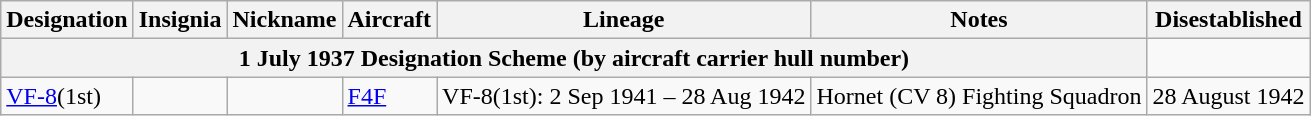<table class="wikitable">
<tr>
<th>Designation</th>
<th>Insignia</th>
<th>Nickname</th>
<th>Aircraft</th>
<th>Lineage</th>
<th>Notes</th>
<th>Disestablished</th>
</tr>
<tr>
<th colspan=6>1 July 1937 Designation Scheme (by aircraft carrier hull number)</th>
</tr>
<tr>
<td><a href='#'>VF-8</a>(1st)</td>
<td></td>
<td></td>
<td><a href='#'>F4F</a></td>
<td style="white-space: nowrap;">VF-8(1st): 2 Sep 1941 – 28 Aug 1942</td>
<td>Hornet (CV 8) Fighting Squadron</td>
<td>28 August 1942</td>
</tr>
</table>
